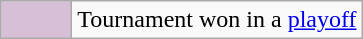<table class="wikitable">
<tr>
<td width=40px align=center style="background-color:#D8BFD8"></td>
<td>Tournament won in a <a href='#'>playoff</a></td>
</tr>
</table>
